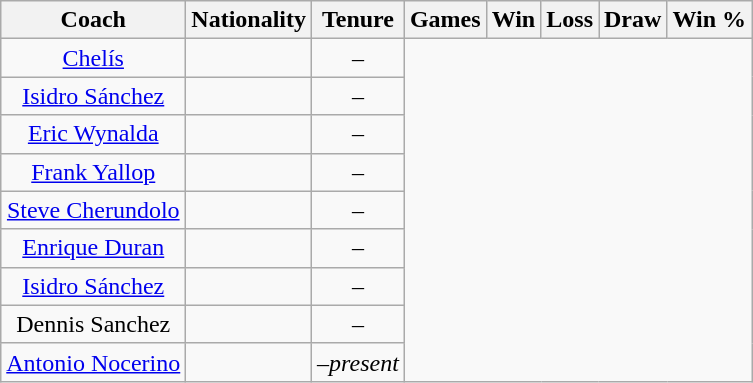<table class="wikitable" style="text-align:center; margin-left: lem;">
<tr>
<th>Coach</th>
<th>Nationality</th>
<th>Tenure</th>
<th>Games</th>
<th><strong>Win</strong></th>
<th>Loss</th>
<th>Draw</th>
<th>Win %</th>
</tr>
<tr>
<td><a href='#'>Chelís</a></td>
<td></td>
<td>–<br></td>
</tr>
<tr>
<td><a href='#'>Isidro Sánchez</a></td>
<td></td>
<td>–<br></td>
</tr>
<tr>
<td><a href='#'>Eric Wynalda</a></td>
<td></td>
<td>–<br></td>
</tr>
<tr>
<td><a href='#'>Frank Yallop</a></td>
<td></td>
<td>–<br></td>
</tr>
<tr>
<td><a href='#'>Steve Cherundolo</a></td>
<td></td>
<td>–<br></td>
</tr>
<tr>
<td><a href='#'>Enrique Duran</a></td>
<td></td>
<td>–<br></td>
</tr>
<tr>
<td><a href='#'>Isidro Sánchez</a></td>
<td></td>
<td>–<br></td>
</tr>
<tr>
<td>Dennis Sanchez</td>
<td></td>
<td>–<br></td>
</tr>
<tr>
<td><a href='#'>Antonio Nocerino</a></td>
<td></td>
<td>–<em>present</em><br></td>
</tr>
</table>
